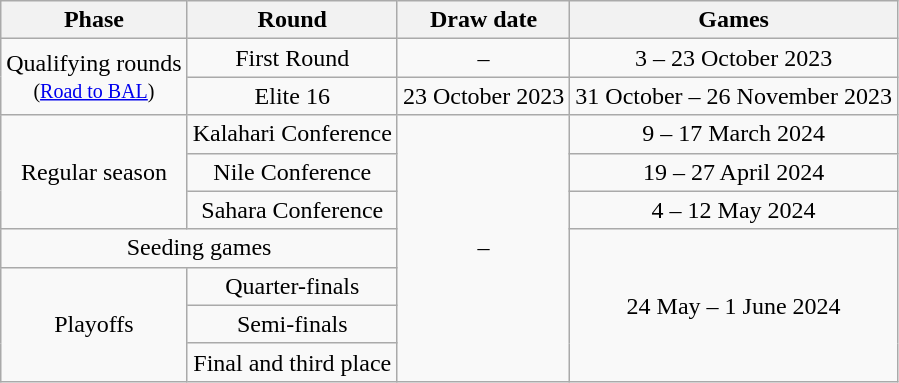<table class="wikitable" style="text-align:center;">
<tr>
<th>Phase</th>
<th>Round</th>
<th>Draw date</th>
<th>Games</th>
</tr>
<tr>
<td rowspan="2">Qualifying rounds<br> <small>(<a href='#'>Road to BAL</a>)</small></td>
<td>First Round</td>
<td>–</td>
<td>3 – 23 October 2023</td>
</tr>
<tr>
<td>Elite 16</td>
<td>23 October 2023</td>
<td>31 October – 26 November 2023</td>
</tr>
<tr>
<td rowspan="3">Regular season</td>
<td>Kalahari Conference</td>
<td rowspan="7">–</td>
<td>9 – 17 March 2024</td>
</tr>
<tr>
<td>Nile Conference</td>
<td>19 – 27 April 2024</td>
</tr>
<tr>
<td>Sahara Conference</td>
<td>4 – 12 May 2024</td>
</tr>
<tr>
<td colspan="2">Seeding games</td>
<td rowspan="4">24 May – 1 June 2024</td>
</tr>
<tr>
<td rowspan="3">Playoffs</td>
<td>Quarter-finals</td>
</tr>
<tr>
<td>Semi-finals</td>
</tr>
<tr>
<td>Final and third place</td>
</tr>
</table>
